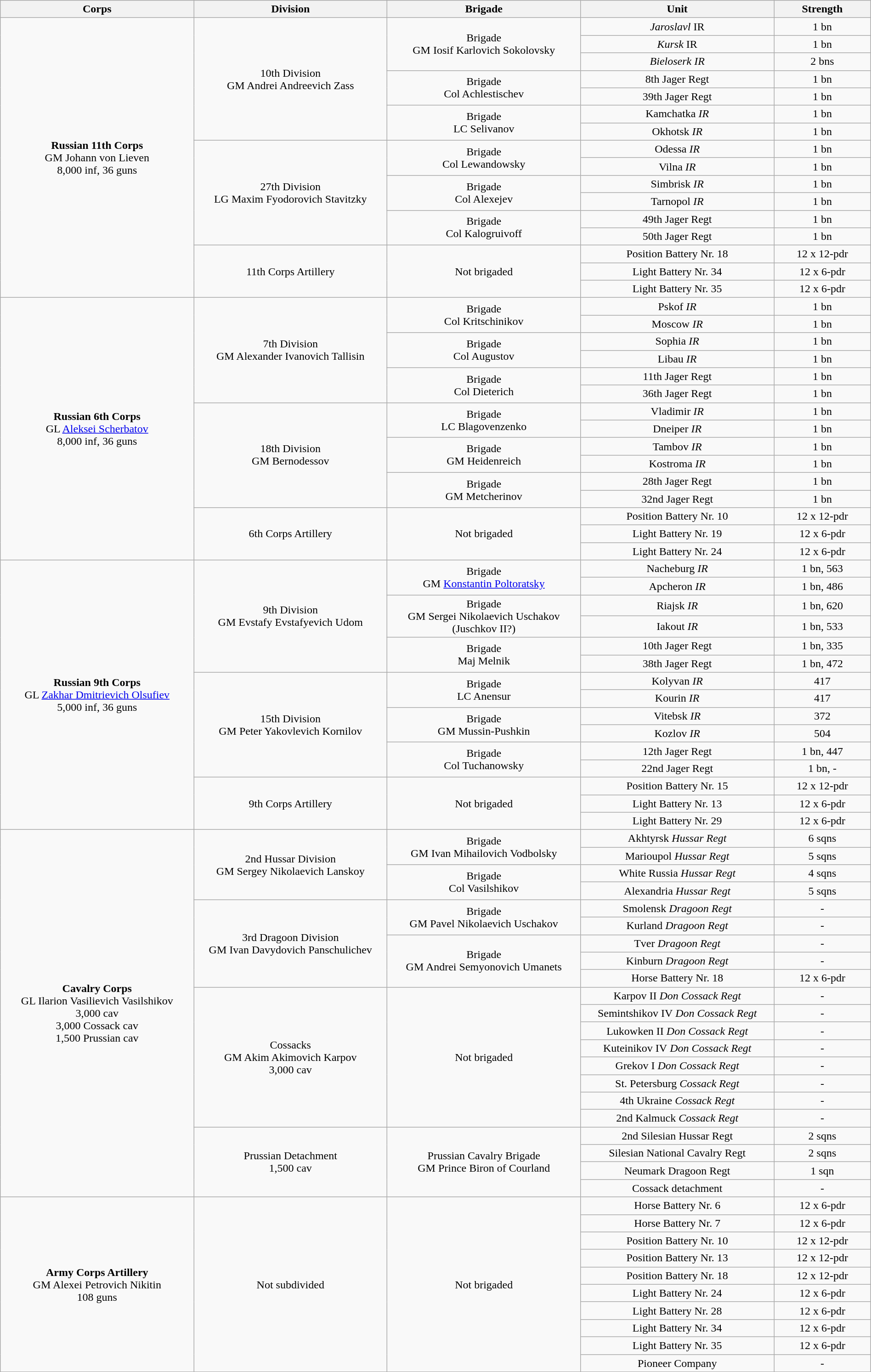<table class="wikitable" style="text-align:center; width:100%;">
<tr>
<th width=20%>Corps</th>
<th width=20%>Division</th>
<th width=20%>Brigade</th>
<th width=20%>Unit</th>
<th width=10%>Strength</th>
</tr>
<tr>
<td rowspan=16><strong>Russian 11th Corps</strong><br>GM Johann von Lieven<br>8,000 inf, 36 guns</td>
<td rowspan=7>10th Division<br>GM Andrei Andreevich Zass</td>
<td rowspan=3>Brigade<br>GM Iosif Karlovich Sokolovsky</td>
<td><em>Jaroslavl</em> IR</td>
<td>1 bn</td>
</tr>
<tr>
<td><em>Kursk</em> IR</td>
<td>1 bn</td>
</tr>
<tr>
<td><em>Bieloserk IR</td>
<td>2 bns</td>
</tr>
<tr>
<td rowspan=2>Brigade<br>Col Achlestischev</td>
<td>8th Jager Regt</td>
<td>1 bn</td>
</tr>
<tr>
<td>39th Jager Regt</td>
<td>1 bn</td>
</tr>
<tr>
<td rowspan=2>Brigade<br>LC Selivanov</td>
<td></em>Kamchatka<em> IR</td>
<td>1 bn</td>
</tr>
<tr>
<td></em>Okhotsk<em> IR</td>
<td>1 bn</td>
</tr>
<tr>
<td rowspan=6>27th Division<br>LG Maxim Fyodorovich Stavitzky</td>
<td rowspan=2>Brigade<br>Col Lewandowsky</td>
<td></em>Odessa<em> IR</td>
<td>1 bn</td>
</tr>
<tr>
<td></em>Vilna<em> IR</td>
<td>1 bn</td>
</tr>
<tr>
<td rowspan=2>Brigade<br>Col Alexejev</td>
<td></em>Simbrisk<em> IR</td>
<td>1 bn</td>
</tr>
<tr>
<td></em>Tarnopol<em> IR</td>
<td>1 bn</td>
</tr>
<tr>
<td rowspan=2>Brigade<br>Col Kalogruivoff</td>
<td>49th Jager Regt</td>
<td>1 bn</td>
</tr>
<tr>
<td>50th Jager Regt</td>
<td>1 bn</td>
</tr>
<tr>
<td rowspan=3>11th Corps Artillery</td>
<td rowspan=3>Not brigaded</td>
<td>Position Battery Nr. 18</td>
<td>12 x 12-pdr</td>
</tr>
<tr>
<td>Light Battery Nr. 34</td>
<td>12 x 6-pdr</td>
</tr>
<tr>
<td>Light Battery Nr. 35</td>
<td>12 x 6-pdr</td>
</tr>
<tr>
<td rowspan=15><strong>Russian 6th Corps</strong><br>GL <a href='#'>Aleksei Scherbatov</a><br>8,000 inf, 36 guns</td>
<td rowspan=6>7th Division<br>GM Alexander Ivanovich Tallisin</td>
<td rowspan=2>Brigade<br>Col Kritschinikov</td>
<td></em>Pskof<em> IR</td>
<td>1 bn</td>
</tr>
<tr>
<td></em>Moscow<em> IR</td>
<td>1 bn</td>
</tr>
<tr>
<td rowspan=2>Brigade<br>Col Augustov</td>
<td></em>Sophia<em> IR</td>
<td>1 bn</td>
</tr>
<tr>
<td></em>Libau<em> IR</td>
<td>1 bn</td>
</tr>
<tr>
<td rowspan=2>Brigade<br>Col Dieterich</td>
<td>11th Jager Regt</td>
<td>1 bn</td>
</tr>
<tr>
<td>36th Jager Regt</td>
<td>1 bn</td>
</tr>
<tr>
<td rowspan=6>18th Division<br>GM Bernodessov</td>
<td rowspan=2>Brigade<br>LC Blagovenzenko</td>
<td></em>Vladimir<em> IR</td>
<td>1 bn</td>
</tr>
<tr>
<td></em>Dneiper<em> IR</td>
<td>1 bn</td>
</tr>
<tr>
<td rowspan=2>Brigade<br>GM Heidenreich</td>
<td></em>Tambov<em> IR</td>
<td>1 bn</td>
</tr>
<tr>
<td></em>Kostroma<em> IR</td>
<td>1 bn</td>
</tr>
<tr>
<td rowspan=2>Brigade<br>GM Metcherinov</td>
<td>28th Jager Regt</td>
<td>1 bn</td>
</tr>
<tr>
<td>32nd Jager Regt</td>
<td>1 bn</td>
</tr>
<tr>
<td rowspan=3>6th Corps Artillery</td>
<td rowspan=3>Not brigaded</td>
<td>Position Battery Nr. 10</td>
<td>12 x 12-pdr</td>
</tr>
<tr>
<td>Light Battery Nr. 19</td>
<td>12 x 6-pdr</td>
</tr>
<tr>
<td>Light Battery Nr. 24</td>
<td>12 x 6-pdr</td>
</tr>
<tr>
<td rowspan=15><strong>Russian 9th Corps</strong><br>GL <a href='#'>Zakhar Dmitrievich Olsufiev</a><br>5,000 inf, 36 guns</td>
<td rowspan=6>9th Division<br>GM Evstafy Evstafyevich Udom</td>
<td rowspan=2>Brigade<br>GM <a href='#'>Konstantin Poltoratsky</a></td>
<td></em>Nacheburg<em> IR</td>
<td>1 bn, 563</td>
</tr>
<tr>
<td></em>Apcheron<em> IR</td>
<td>1 bn, 486</td>
</tr>
<tr>
<td rowspan=2>Brigade<br>GM Sergei Nikolaevich Uschakov (Juschkov II?)</td>
<td></em>Riajsk<em> IR</td>
<td>1 bn, 620</td>
</tr>
<tr>
<td></em>Iakout<em> IR</td>
<td>1 bn, 533</td>
</tr>
<tr>
<td rowspan=2>Brigade<br>Maj Melnik</td>
<td>10th Jager Regt</td>
<td>1 bn, 335</td>
</tr>
<tr>
<td>38th Jager Regt</td>
<td>1 bn, 472</td>
</tr>
<tr>
<td rowspan=6>15th Division<br>GM Peter Yakovlevich Kornilov</td>
<td rowspan=2>Brigade<br>LC Anensur</td>
<td></em>Kolyvan<em> IR</td>
<td>417</td>
</tr>
<tr>
<td></em>Kourin<em> IR</td>
<td>417</td>
</tr>
<tr>
<td rowspan=2>Brigade<br>GM Mussin-Pushkin</td>
<td></em>Vitebsk<em> IR</td>
<td>372</td>
</tr>
<tr>
<td></em>Kozlov<em> IR</td>
<td>504</td>
</tr>
<tr>
<td rowspan=2>Brigade<br>Col Tuchanowsky</td>
<td>12th Jager Regt</td>
<td>1 bn, 447</td>
</tr>
<tr>
<td>22nd Jager Regt</td>
<td>1 bn, -</td>
</tr>
<tr>
<td rowspan=3>9th Corps Artillery</td>
<td rowspan=3>Not brigaded</td>
<td>Position Battery Nr. 15</td>
<td>12 x 12-pdr</td>
</tr>
<tr>
<td>Light Battery Nr. 13</td>
<td>12 x 6-pdr</td>
</tr>
<tr>
<td>Light Battery Nr. 29</td>
<td>12 x 6-pdr</td>
</tr>
<tr>
<td rowspan=21><strong>Cavalry Corps</strong><br>GL Ilarion Vasilievich Vasilshikov<br>3,000 cav<br>3,000 Cossack cav<br>1,500 Prussian cav</td>
<td rowspan=4>2nd Hussar Division<br>GM Sergey Nikolaevich Lanskoy</td>
<td rowspan=2>Brigade<br>GM Ivan Mihailovich Vodbolsky</td>
<td></em>Akhtyrsk<em> Hussar Regt</td>
<td>6 sqns</td>
</tr>
<tr>
<td></em>Marioupol<em> Hussar Regt</td>
<td>5 sqns</td>
</tr>
<tr>
<td rowspan=2>Brigade<br>Col Vasilshikov</td>
<td></em>White Russia<em> Hussar Regt</td>
<td>4 sqns</td>
</tr>
<tr>
<td></em>Alexandria<em> Hussar Regt</td>
<td>5 sqns</td>
</tr>
<tr>
<td rowspan=5>3rd Dragoon Division<br>GM Ivan Davydovich Panschulichev</td>
<td rowspan=2>Brigade<br>GM Pavel Nikolaevich Uschakov</td>
<td></em>Smolensk<em> Dragoon Regt</td>
<td>-</td>
</tr>
<tr>
<td></em>Kurland<em> Dragoon Regt</td>
<td>-</td>
</tr>
<tr>
<td rowspan=3>Brigade<br>GM Andrei Semyonovich Umanets</td>
<td></em>Tver<em> Dragoon Regt</td>
<td>-</td>
</tr>
<tr>
<td></em>Kinburn<em> Dragoon Regt</td>
<td>-</td>
</tr>
<tr>
<td>Horse Battery Nr. 18</td>
<td>12 x 6-pdr</td>
</tr>
<tr>
<td rowspan=8>Cossacks<br>GM Akim Akimovich Karpov<br>3,000 cav</td>
<td rowspan=8>Not brigaded</td>
<td></em>Karpov II<em> Don Cossack Regt</td>
<td>-</td>
</tr>
<tr>
<td></em>Semintshikov IV<em> Don Cossack Regt</td>
<td>-</td>
</tr>
<tr>
<td></em>Lukowken II<em> Don Cossack Regt</td>
<td>-</td>
</tr>
<tr>
<td></em>Kuteinikov IV<em> Don Cossack Regt</td>
<td>-</td>
</tr>
<tr>
<td></em>Grekov I<em> Don Cossack Regt</td>
<td>-</td>
</tr>
<tr>
<td></em>St. Petersburg<em> Cossack Regt</td>
<td>-</td>
</tr>
<tr>
<td></em>4th Ukraine<em> Cossack Regt</td>
<td>-</td>
</tr>
<tr>
<td></em>2nd Kalmuck<em> Cossack Regt</td>
<td>-</td>
</tr>
<tr>
<td rowspan=4>Prussian Detachment<br>1,500 cav</td>
<td rowspan=4>Prussian Cavalry Brigade<br>GM Prince Biron of Courland</td>
<td>2nd Silesian Hussar Regt</td>
<td>2 sqns</td>
</tr>
<tr>
<td>Silesian National Cavalry Regt</td>
<td>2 sqns</td>
</tr>
<tr>
<td>Neumark Dragoon Regt</td>
<td>1 sqn</td>
</tr>
<tr>
<td>Cossack detachment</td>
<td>-</td>
</tr>
<tr>
<td rowspan=10><strong>Army Corps Artillery</strong><br>GM Alexei Petrovich Nikitin<br>108 guns</td>
<td rowspan=10>Not subdivided</td>
<td rowspan=10>Not brigaded</td>
<td>Horse Battery Nr. 6</td>
<td>12 x 6-pdr</td>
</tr>
<tr>
<td>Horse Battery Nr. 7</td>
<td>12 x 6-pdr</td>
</tr>
<tr>
<td>Position Battery Nr. 10</td>
<td>12 x 12-pdr</td>
</tr>
<tr>
<td>Position Battery Nr. 13</td>
<td>12 x 12-pdr</td>
</tr>
<tr>
<td>Position Battery Nr. 18</td>
<td>12 x 12-pdr</td>
</tr>
<tr>
<td>Light Battery Nr. 24</td>
<td>12 x 6-pdr</td>
</tr>
<tr>
<td>Light Battery Nr. 28</td>
<td>12 x 6-pdr</td>
</tr>
<tr>
<td>Light Battery Nr. 34</td>
<td>12 x 6-pdr</td>
</tr>
<tr>
<td>Light Battery Nr. 35</td>
<td>12 x 6-pdr</td>
</tr>
<tr>
<td>Pioneer Company</td>
<td>-</td>
</tr>
<tr>
</tr>
</table>
